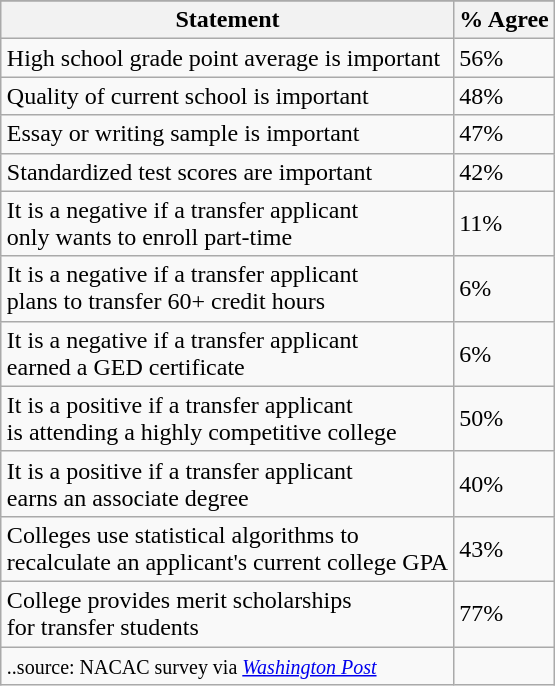<table class="wikitable" style="float:right;">
<tr>
</tr>
<tr>
<th>Statement</th>
<th>% Agree</th>
</tr>
<tr>
<td>High school grade point average is important</td>
<td>56%</td>
</tr>
<tr>
<td>Quality of current school is important</td>
<td>48%</td>
</tr>
<tr>
<td>Essay or writing sample is important</td>
<td>47%</td>
</tr>
<tr>
<td>Standardized test scores are important</td>
<td>42%</td>
</tr>
<tr>
<td>It is a negative if a transfer applicant<br>only wants to enroll part-time</td>
<td>11%</td>
</tr>
<tr>
<td>It is a negative if a transfer applicant<br>plans to transfer 60+ credit hours</td>
<td>6%</td>
</tr>
<tr>
<td>It is a negative if a transfer applicant<br>earned a GED certificate</td>
<td>6%</td>
</tr>
<tr>
<td>It is a positive if a transfer applicant<br>is attending a highly competitive college</td>
<td>50%</td>
</tr>
<tr>
<td>It is a positive if a transfer applicant<br>earns an associate degree</td>
<td>40%</td>
</tr>
<tr>
<td>Colleges use statistical algorithms to<br>recalculate an applicant's current college GPA</td>
<td>43%</td>
</tr>
<tr>
<td>College provides merit scholarships<br>for transfer students</td>
<td>77%</td>
</tr>
<tr>
<td><small>..source: NACAC survey via <em><a href='#'>Washington Post</a></em></small></td>
<td></td>
</tr>
</table>
